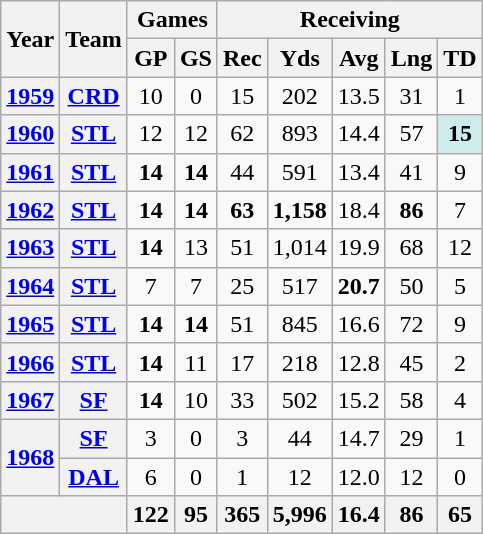<table class="wikitable" style="text-align:center;">
<tr>
<th rowspan="2">Year</th>
<th rowspan="2">Team</th>
<th colspan="2">Games</th>
<th colspan="5">Receiving</th>
</tr>
<tr>
<th>GP</th>
<th>GS</th>
<th>Rec</th>
<th>Yds</th>
<th>Avg</th>
<th>Lng</th>
<th>TD</th>
</tr>
<tr>
<th><a href='#'>1959</a></th>
<th><a href='#'>CRD</a></th>
<td>10</td>
<td>0</td>
<td>15</td>
<td>202</td>
<td>13.5</td>
<td>31</td>
<td>1</td>
</tr>
<tr>
<th><a href='#'>1960</a></th>
<th><a href='#'>STL</a></th>
<td>12</td>
<td>12</td>
<td>62</td>
<td>893</td>
<td>14.4</td>
<td>57</td>
<td style="background:#cfecec;"><strong>15</strong></td>
</tr>
<tr>
<th><a href='#'>1961</a></th>
<th><a href='#'>STL</a></th>
<td><strong>14</strong></td>
<td><strong>14</strong></td>
<td>44</td>
<td>591</td>
<td>13.4</td>
<td>41</td>
<td>9</td>
</tr>
<tr>
<th><a href='#'>1962</a></th>
<th><a href='#'>STL</a></th>
<td><strong>14</strong></td>
<td><strong>14</strong></td>
<td><strong>63</strong></td>
<td><strong>1,158</strong></td>
<td>18.4</td>
<td><strong>86</strong></td>
<td>7</td>
</tr>
<tr>
<th><a href='#'>1963</a></th>
<th><a href='#'>STL</a></th>
<td><strong>14</strong></td>
<td>13</td>
<td>51</td>
<td>1,014</td>
<td>19.9</td>
<td>68</td>
<td>12</td>
</tr>
<tr>
<th><a href='#'>1964</a></th>
<th><a href='#'>STL</a></th>
<td>7</td>
<td>7</td>
<td>25</td>
<td>517</td>
<td><strong>20.7</strong></td>
<td>50</td>
<td>5</td>
</tr>
<tr>
<th><a href='#'>1965</a></th>
<th><a href='#'>STL</a></th>
<td><strong>14</strong></td>
<td><strong>14</strong></td>
<td>51</td>
<td>845</td>
<td>16.6</td>
<td>72</td>
<td>9</td>
</tr>
<tr>
<th><a href='#'>1966</a></th>
<th><a href='#'>STL</a></th>
<td><strong>14</strong></td>
<td>11</td>
<td>17</td>
<td>218</td>
<td>12.8</td>
<td>45</td>
<td>2</td>
</tr>
<tr>
<th><a href='#'>1967</a></th>
<th><a href='#'>SF</a></th>
<td><strong>14</strong></td>
<td>10</td>
<td>33</td>
<td>502</td>
<td>15.2</td>
<td>58</td>
<td>4</td>
</tr>
<tr>
<th rowspan="2"><a href='#'>1968</a></th>
<th><a href='#'>SF</a></th>
<td>3</td>
<td>0</td>
<td>3</td>
<td>44</td>
<td>14.7</td>
<td>29</td>
<td>1</td>
</tr>
<tr>
<th><a href='#'>DAL</a></th>
<td>6</td>
<td>0</td>
<td>1</td>
<td>12</td>
<td>12.0</td>
<td>12</td>
<td>0</td>
</tr>
<tr>
<th colspan="2"></th>
<th>122</th>
<th>95</th>
<th>365</th>
<th>5,996</th>
<th>16.4</th>
<th>86</th>
<th>65</th>
</tr>
</table>
